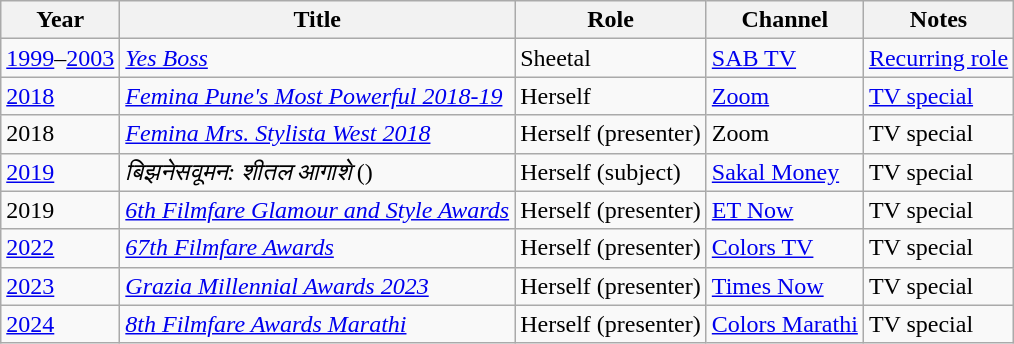<table class="wikitable">
<tr>
<th>Year</th>
<th>Title</th>
<th>Role</th>
<th>Channel</th>
<th>Notes</th>
</tr>
<tr>
<td><a href='#'>1999</a>–<a href='#'>2003</a></td>
<td><em><a href='#'>Yes Boss</a></em></td>
<td>Sheetal</td>
<td><a href='#'>SAB TV</a></td>
<td><a href='#'>Recurring role</a></td>
</tr>
<tr>
<td><a href='#'>2018</a></td>
<td><em><a href='#'>Femina Pune's Most Powerful 2018-19</a></em></td>
<td>Herself</td>
<td><a href='#'>Zoom</a></td>
<td><a href='#'>TV special</a></td>
</tr>
<tr>
<td>2018</td>
<td><em><a href='#'>Femina Mrs. Stylista West 2018</a></em></td>
<td>Herself (presenter)</td>
<td>Zoom</td>
<td>TV special</td>
</tr>
<tr>
<td><a href='#'>2019</a></td>
<td><em>बिझनेसवूमन: शीतल आगाशे</em> ()</td>
<td>Herself (subject)</td>
<td><a href='#'>Sakal Money</a></td>
<td>TV special</td>
</tr>
<tr>
<td>2019</td>
<td><em><a href='#'>6th Filmfare Glamour and Style Awards</a></em></td>
<td>Herself (presenter)</td>
<td><a href='#'>ET Now</a></td>
<td>TV special</td>
</tr>
<tr>
<td><a href='#'>2022</a></td>
<td><em><a href='#'>67th Filmfare Awards</a></em></td>
<td>Herself (presenter)</td>
<td><a href='#'>Colors TV</a></td>
<td>TV special</td>
</tr>
<tr>
<td><a href='#'>2023</a></td>
<td><em><a href='#'>Grazia Millennial Awards 2023</a></em></td>
<td>Herself (presenter)</td>
<td><a href='#'>Times Now</a></td>
<td>TV special</td>
</tr>
<tr>
<td><a href='#'>2024</a></td>
<td><em><a href='#'>8th Filmfare Awards Marathi</a></em></td>
<td>Herself (presenter)</td>
<td><a href='#'>Colors Marathi</a></td>
<td>TV special</td>
</tr>
</table>
